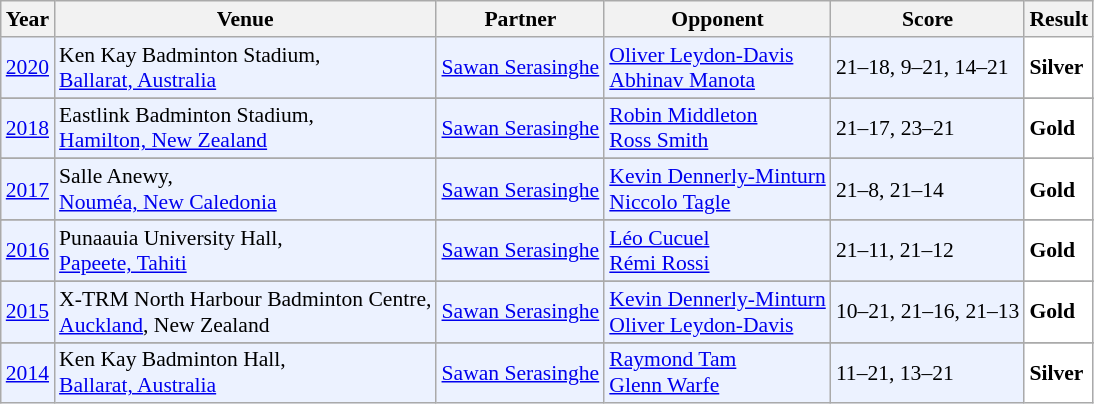<table class="sortable wikitable" style="font-size: 90%;">
<tr>
<th>Year</th>
<th>Venue</th>
<th>Partner</th>
<th>Opponent</th>
<th>Score</th>
<th>Result</th>
</tr>
<tr style="background:#ECF2FF">
<td align="center"><a href='#'>2020</a></td>
<td align="left">Ken Kay Badminton Stadium,<br><a href='#'>Ballarat, Australia</a></td>
<td align="left"> <a href='#'>Sawan Serasinghe</a></td>
<td align="left"> <a href='#'>Oliver Leydon-Davis</a> <br>  <a href='#'>Abhinav Manota</a></td>
<td align="left">21–18, 9–21, 14–21</td>
<td style="text-align:left; background:white"> <strong>Silver</strong></td>
</tr>
<tr>
</tr>
<tr style="background:#ECF2FF">
<td align="center"><a href='#'>2018</a></td>
<td align="left">Eastlink Badminton Stadium,<br><a href='#'>Hamilton, New Zealand</a></td>
<td align="left"> <a href='#'>Sawan Serasinghe</a></td>
<td align="left"> <a href='#'>Robin Middleton</a> <br>  <a href='#'>Ross Smith</a></td>
<td align="left">21–17, 23–21</td>
<td style="text-align:left; background:white"> <strong>Gold</strong></td>
</tr>
<tr>
</tr>
<tr style="background:#ECF2FF">
<td align="center"><a href='#'>2017</a></td>
<td align="left">Salle Anewy,<br><a href='#'>Nouméa, New Caledonia</a></td>
<td align="left"> <a href='#'>Sawan Serasinghe</a></td>
<td align="left"> <a href='#'>Kevin Dennerly-Minturn</a> <br>  <a href='#'>Niccolo Tagle</a></td>
<td align="left">21–8, 21–14</td>
<td style="text-align:left; background:white"> <strong>Gold</strong></td>
</tr>
<tr>
</tr>
<tr style="background:#ECF2FF">
<td align="center"><a href='#'>2016</a></td>
<td align="left">Punaauia University Hall,<br><a href='#'>Papeete, Tahiti</a></td>
<td align="left"> <a href='#'>Sawan Serasinghe</a></td>
<td align="left"> <a href='#'>Léo Cucuel</a> <br>  <a href='#'>Rémi Rossi</a></td>
<td align="left">21–11, 21–12</td>
<td style="text-align:left; background:white"> <strong>Gold</strong></td>
</tr>
<tr>
</tr>
<tr style="background:#ECF2FF">
<td align="center"><a href='#'>2015</a></td>
<td align="left">X-TRM North Harbour Badminton Centre,<br><a href='#'>Auckland</a>, New Zealand</td>
<td align="left"> <a href='#'>Sawan Serasinghe</a></td>
<td align="left"> <a href='#'>Kevin Dennerly-Minturn</a> <br>  <a href='#'>Oliver Leydon-Davis</a></td>
<td align="left">10–21, 21–16, 21–13</td>
<td style="text-align:left; background:white"> <strong>Gold</strong></td>
</tr>
<tr>
</tr>
<tr style="background:#ECF2FF">
<td align="center"><a href='#'>2014</a></td>
<td align="left">Ken Kay Badminton Hall,<br><a href='#'>Ballarat, Australia</a></td>
<td align="left"> <a href='#'>Sawan Serasinghe</a></td>
<td align="left"> <a href='#'>Raymond Tam</a> <br>  <a href='#'>Glenn Warfe</a></td>
<td align="left">11–21, 13–21</td>
<td style="text-align:left; background:white"> <strong>Silver</strong></td>
</tr>
</table>
